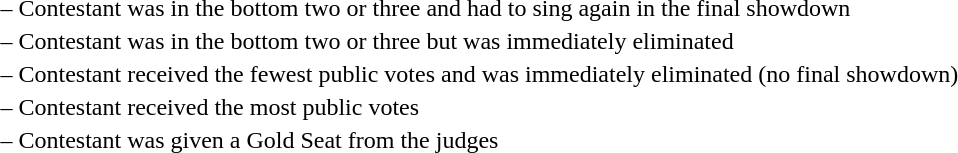<table>
<tr>
<td> –</td>
<td>Contestant was in the bottom two or three and had to sing again in the final showdown</td>
</tr>
<tr>
<td> –</td>
<td>Contestant was in the bottom two or three but was immediately eliminated</td>
</tr>
<tr>
<td> –</td>
<td>Contestant received the fewest public votes and was immediately eliminated (no final showdown)</td>
</tr>
<tr>
<td> –</td>
<td>Contestant received the most public votes</td>
</tr>
<tr>
<td> –</td>
<td>Contestant was given a Gold Seat from the judges</td>
</tr>
</table>
